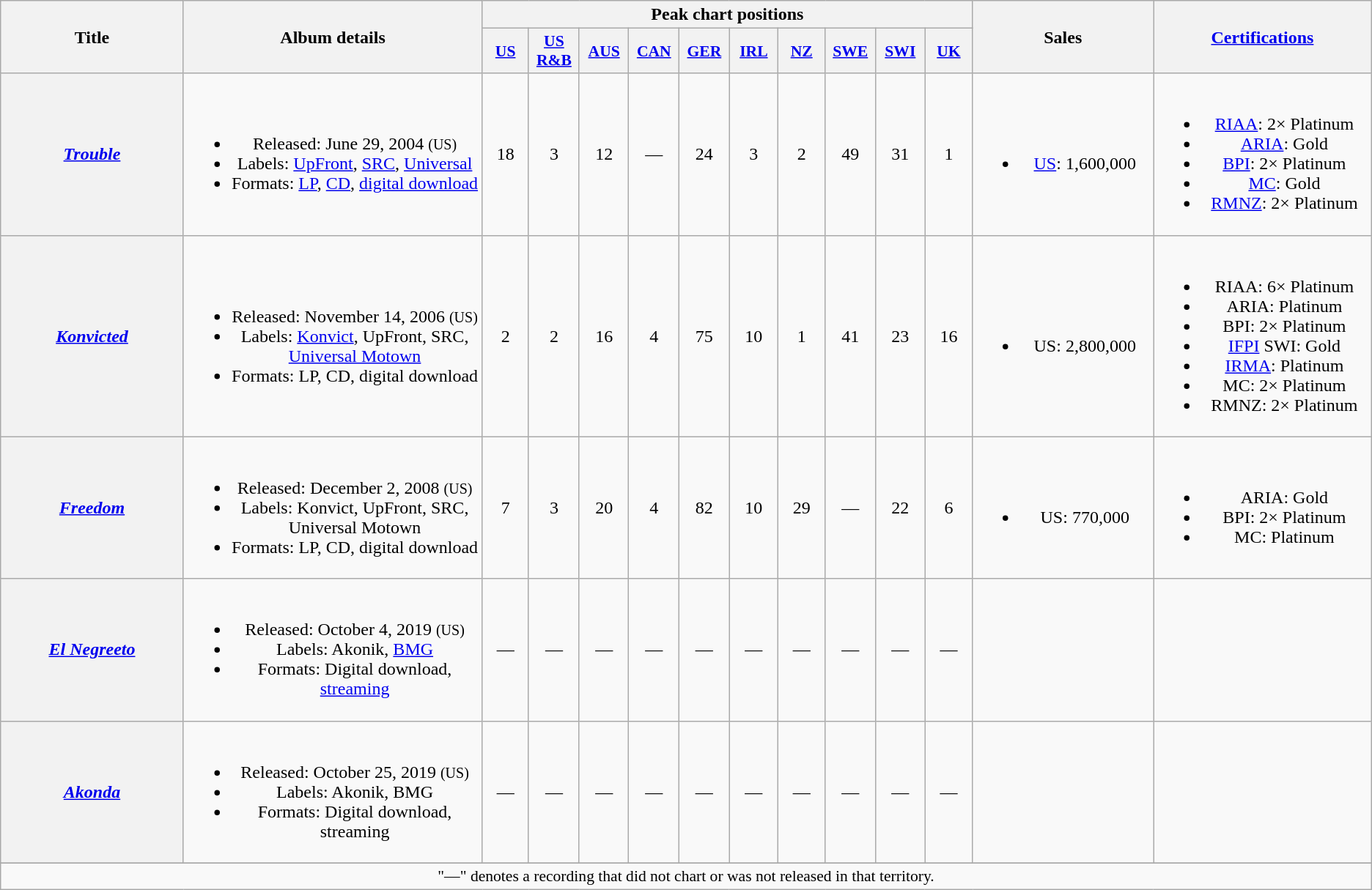<table class="wikitable plainrowheaders" style="text-align:center;">
<tr>
<th scope="col" rowspan="2" style="width:12em;">Title</th>
<th scope="col" rowspan="2" style="width:20em;">Album details</th>
<th scope="col" colspan="10">Peak chart positions</th>
<th scope="col" rowspan="2" style="width:11em;">Sales</th>
<th scope="col" rowspan="2" style="width:14em;"><a href='#'>Certifications</a></th>
</tr>
<tr>
<th scope="col" style="width:2.9em;font-size:90%;"><a href='#'>US</a><br></th>
<th scope="col" style="width:2.9em;font-size:90%;"><a href='#'>US<br>R&B</a><br></th>
<th scope="col" style="width:2.9em;font-size:90%;"><a href='#'>AUS</a><br></th>
<th scope="col" style="width:2.9em;font-size:90%;"><a href='#'>CAN</a><br></th>
<th scope="col" style="width:2.9em;font-size:90%;"><a href='#'>GER</a><br></th>
<th scope="col" style="width:2.9em;font-size:90%;"><a href='#'>IRL</a><br></th>
<th scope="col" style="width:2.9em;font-size:90%;"><a href='#'>NZ</a><br></th>
<th scope="col" style="width:2.9em;font-size:90%;"><a href='#'>SWE</a><br></th>
<th scope="col" style="width:2.9em;font-size:90%;"><a href='#'>SWI</a><br></th>
<th scope="col" style="width:2.9em;font-size:90%;"><a href='#'>UK</a><br></th>
</tr>
<tr>
<th scope="row"><em><a href='#'>Trouble</a></em></th>
<td><br><ul><li>Released: June 29, 2004 <small>(US)</small></li><li>Labels: <a href='#'>UpFront</a>, <a href='#'>SRC</a>, <a href='#'>Universal</a></li><li>Formats: <a href='#'>LP</a>, <a href='#'>CD</a>, <a href='#'>digital download</a></li></ul></td>
<td>18</td>
<td>3</td>
<td>12</td>
<td>—</td>
<td>24</td>
<td>3</td>
<td>2</td>
<td>49</td>
<td>31</td>
<td>1</td>
<td><br><ul><li><a href='#'>US</a>: 1,600,000</li></ul></td>
<td><br><ul><li><a href='#'>RIAA</a>: 2× Platinum</li><li><a href='#'>ARIA</a>: Gold</li><li><a href='#'>BPI</a>: 2× Platinum</li><li><a href='#'>MC</a>: Gold</li><li><a href='#'>RMNZ</a>: 2× Platinum</li></ul></td>
</tr>
<tr>
<th scope="row"><em><a href='#'>Konvicted</a></em></th>
<td><br><ul><li>Released: November 14, 2006 <small>(US)</small></li><li>Labels: <a href='#'>Konvict</a>, UpFront, SRC, <a href='#'>Universal Motown</a></li><li>Formats: LP, CD, digital download</li></ul></td>
<td>2</td>
<td>2</td>
<td>16</td>
<td>4</td>
<td>75</td>
<td>10</td>
<td>1</td>
<td>41</td>
<td>23</td>
<td>16</td>
<td><br><ul><li>US: 2,800,000</li></ul></td>
<td><br><ul><li>RIAA: 6× Platinum</li><li>ARIA: Platinum</li><li>BPI: 2× Platinum</li><li><a href='#'>IFPI</a> SWI: Gold</li><li><a href='#'>IRMA</a>: Platinum</li><li>MC: 2× Platinum</li><li>RMNZ: 2× Platinum</li></ul></td>
</tr>
<tr>
<th scope="row"><em><a href='#'>Freedom</a></em></th>
<td><br><ul><li>Released: December 2, 2008 <small>(US)</small></li><li>Labels: Konvict, UpFront, SRC, Universal Motown</li><li>Formats: LP, CD, digital download</li></ul></td>
<td>7</td>
<td>3</td>
<td>20</td>
<td>4</td>
<td>82</td>
<td>10</td>
<td>29</td>
<td>—</td>
<td>22</td>
<td>6</td>
<td><br><ul><li>US: 770,000</li></ul></td>
<td><br><ul><li>ARIA: Gold</li><li>BPI: 2× Platinum</li><li>MC: Platinum</li></ul></td>
</tr>
<tr>
<th scope="row"><em><a href='#'>El Negreeto</a></em></th>
<td><br><ul><li>Released: October 4, 2019 <small>(US)</small></li><li>Labels: Akonik, <a href='#'>BMG</a></li><li>Formats: Digital download, <a href='#'>streaming</a></li></ul></td>
<td>—</td>
<td>—</td>
<td>—</td>
<td>—</td>
<td>—</td>
<td>—</td>
<td>—</td>
<td>—</td>
<td>—</td>
<td>—</td>
<td></td>
<td></td>
</tr>
<tr>
<th scope="row"><em><a href='#'>Akonda</a></em></th>
<td><br><ul><li>Released: October 25, 2019 <small>(US)</small></li><li>Labels: Akonik, BMG</li><li>Formats: Digital download, streaming</li></ul></td>
<td>—</td>
<td>—</td>
<td>—</td>
<td>—</td>
<td>—</td>
<td>—</td>
<td>—</td>
<td>—</td>
<td>—</td>
<td>—</td>
<td></td>
<td></td>
</tr>
<tr>
</tr>
<tr>
<td colspan="14" style="font-size:90%">"—" denotes a recording that did not chart or was not released in that territory.</td>
</tr>
</table>
